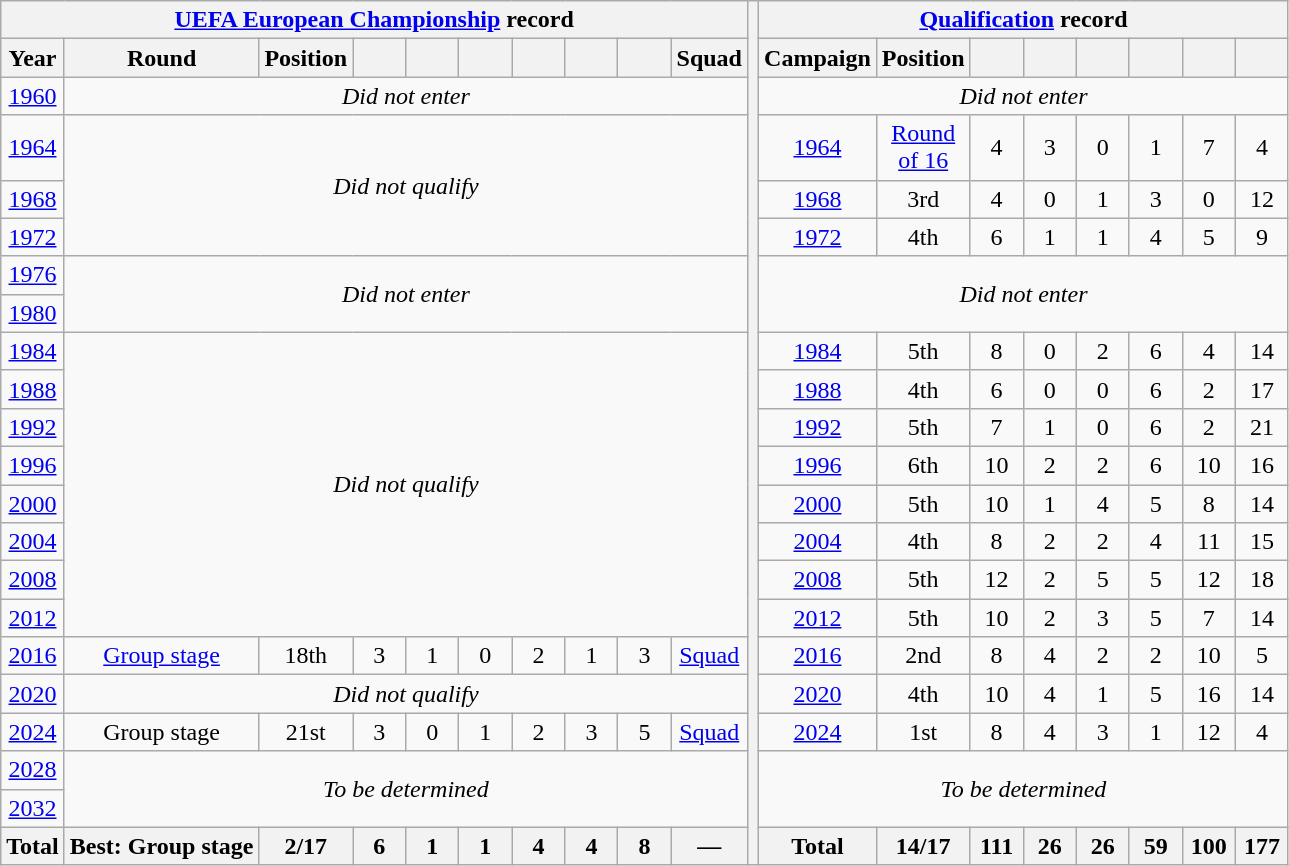<table class="wikitable" style="text-align: center;">
<tr>
<th colspan=10><a href='#'>UEFA European Championship</a> record</th>
<th rowspan=40></th>
<th colspan=8><a href='#'>Qualification</a> record</th>
</tr>
<tr>
<th>Year</th>
<th>Round</th>
<th width=28>Position</th>
<th width=28></th>
<th width=28></th>
<th width=28></th>
<th width=28></th>
<th width=28></th>
<th width=28></th>
<th width=28>Squad</th>
<th width=28>Campaign</th>
<th width=28>Position</th>
<th width=28></th>
<th width=28></th>
<th width=28></th>
<th width=28></th>
<th width=28></th>
<th width=28></th>
</tr>
<tr>
<td> <a href='#'>1960</a></td>
<td colspan=9><em>Did not enter</em></td>
<td colspan=8><em>Did not enter</em></td>
</tr>
<tr>
<td> <a href='#'>1964</a></td>
<td rowspan=3 colspan=9><em>Did not qualify</em></td>
<td><a href='#'>1964</a></td>
<td><a href='#'>Round of 16</a></td>
<td>4</td>
<td>3</td>
<td>0</td>
<td>1</td>
<td>7</td>
<td>4</td>
</tr>
<tr>
<td> <a href='#'>1968</a></td>
<td><a href='#'>1968</a></td>
<td>3rd</td>
<td>4</td>
<td>0</td>
<td>1</td>
<td>3</td>
<td>0</td>
<td>12</td>
</tr>
<tr>
<td> <a href='#'>1972</a></td>
<td><a href='#'>1972</a></td>
<td>4th</td>
<td>6</td>
<td>1</td>
<td>1</td>
<td>4</td>
<td>5</td>
<td>9</td>
</tr>
<tr>
<td> <a href='#'>1976</a></td>
<td rowspan=2 colspan=9><em>Did not enter</em></td>
<td rowspan=2 colspan=8><em>Did not enter</em></td>
</tr>
<tr>
<td> <a href='#'>1980</a></td>
</tr>
<tr>
<td> <a href='#'>1984</a></td>
<td rowspan=8 colspan=9><em>Did not qualify</em></td>
<td><a href='#'>1984</a></td>
<td>5th</td>
<td>8</td>
<td>0</td>
<td>2</td>
<td>6</td>
<td>4</td>
<td>14</td>
</tr>
<tr>
<td> <a href='#'>1988</a></td>
<td><a href='#'>1988</a></td>
<td>4th</td>
<td>6</td>
<td>0</td>
<td>0</td>
<td>6</td>
<td>2</td>
<td>17</td>
</tr>
<tr>
<td> <a href='#'>1992</a></td>
<td><a href='#'>1992</a></td>
<td>5th</td>
<td>7</td>
<td>1</td>
<td>0</td>
<td>6</td>
<td>2</td>
<td>21</td>
</tr>
<tr>
<td> <a href='#'>1996</a></td>
<td><a href='#'>1996</a></td>
<td>6th</td>
<td>10</td>
<td>2</td>
<td>2</td>
<td>6</td>
<td>10</td>
<td>16</td>
</tr>
<tr>
<td>  <a href='#'>2000</a></td>
<td><a href='#'>2000</a></td>
<td>5th</td>
<td>10</td>
<td>1</td>
<td>4</td>
<td>5</td>
<td>8</td>
<td>14</td>
</tr>
<tr>
<td> <a href='#'>2004</a></td>
<td><a href='#'>2004</a></td>
<td>4th</td>
<td>8</td>
<td>2</td>
<td>2</td>
<td>4</td>
<td>11</td>
<td>15</td>
</tr>
<tr>
<td>  <a href='#'>2008</a></td>
<td><a href='#'>2008</a></td>
<td>5th</td>
<td>12</td>
<td>2</td>
<td>5</td>
<td>5</td>
<td>12</td>
<td>18</td>
</tr>
<tr>
<td>  <a href='#'>2012</a></td>
<td><a href='#'>2012</a></td>
<td>5th</td>
<td>10</td>
<td>2</td>
<td>3</td>
<td>5</td>
<td>7</td>
<td>14</td>
</tr>
<tr>
<td> <a href='#'>2016</a></td>
<td><a href='#'>Group stage</a></td>
<td>18th</td>
<td>3</td>
<td>1</td>
<td>0</td>
<td>2</td>
<td>1</td>
<td>3</td>
<td><a href='#'>Squad</a></td>
<td><a href='#'>2016</a></td>
<td>2nd</td>
<td>8</td>
<td>4</td>
<td>2</td>
<td>2</td>
<td>10</td>
<td>5</td>
</tr>
<tr>
<td> <a href='#'>2020</a></td>
<td colspan=9><em>Did not qualify</em></td>
<td><a href='#'>2020</a></td>
<td>4th</td>
<td>10</td>
<td>4</td>
<td>1</td>
<td>5</td>
<td>16</td>
<td>14</td>
</tr>
<tr>
<td> <a href='#'>2024</a></td>
<td>Group stage</td>
<td>21st</td>
<td>3</td>
<td>0</td>
<td>1</td>
<td>2</td>
<td>3</td>
<td>5</td>
<td><a href='#'>Squad</a></td>
<td><a href='#'>2024</a></td>
<td>1st</td>
<td>8</td>
<td>4</td>
<td>3</td>
<td>1</td>
<td>12</td>
<td>4</td>
</tr>
<tr>
<td>  <a href='#'>2028</a></td>
<td rowspan=2 colspan=9><em>To be determined</em></td>
<td rowspan=2 colspan=8><em>To be determined</em></td>
</tr>
<tr>
<td>  <a href='#'>2032</a></td>
</tr>
<tr>
<th>Total</th>
<th>Best: Group stage</th>
<th>2/17</th>
<th>6</th>
<th>1</th>
<th>1</th>
<th>4</th>
<th>4</th>
<th>8</th>
<th>—</th>
<th>Total</th>
<th>14/17</th>
<th>111</th>
<th>26</th>
<th>26</th>
<th>59</th>
<th>100</th>
<th>177</th>
</tr>
</table>
